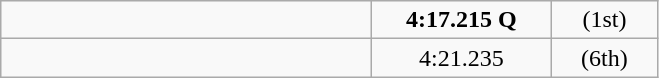<table class="wikitable" style="text-align:center;">
<tr>
<td style="width:15em" align=left></td>
<td style="width:7em;"><strong>4:17.215 Q</strong></td>
<td style="width:4em;">(1st)</td>
</tr>
<tr>
<td align=left></td>
<td>4:21.235</td>
<td>(6th)</td>
</tr>
</table>
